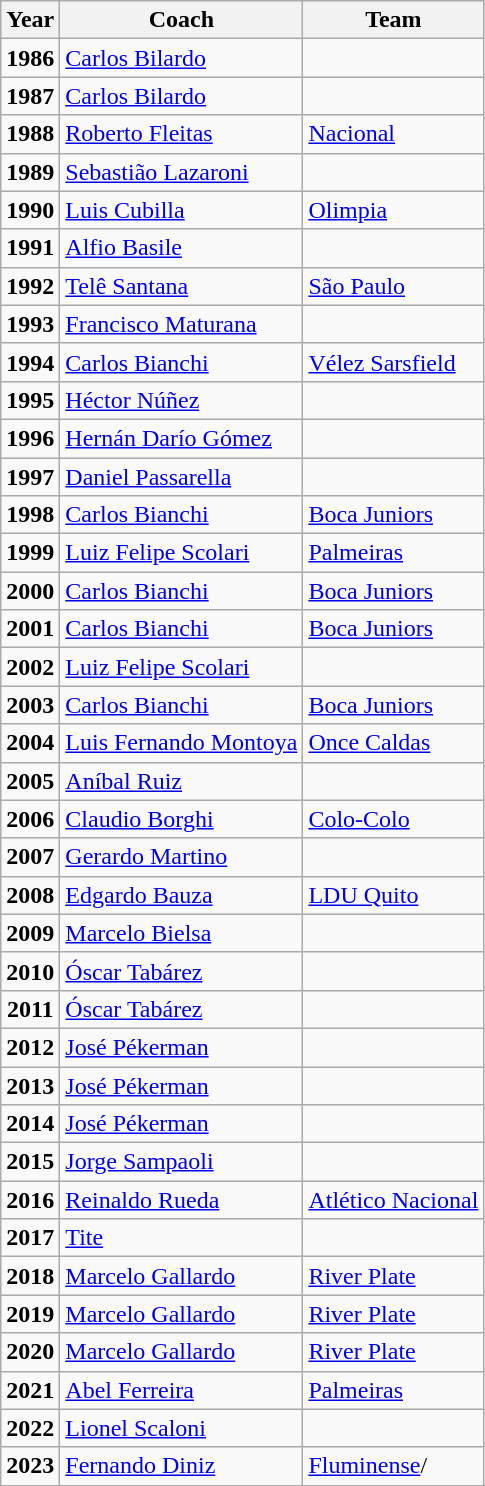<table class="wikitable">
<tr>
<th>Year</th>
<th>Coach</th>
<th>Team</th>
</tr>
<tr>
<td align="center"><strong>1986</strong></td>
<td> <a href='#'>Carlos Bilardo</a></td>
<td></td>
</tr>
<tr>
<td align="center"><strong>1987</strong></td>
<td> <a href='#'>Carlos Bilardo</a></td>
<td></td>
</tr>
<tr>
<td align="center"><strong>1988</strong></td>
<td> <a href='#'>Roberto Fleitas</a></td>
<td> <a href='#'>Nacional</a></td>
</tr>
<tr>
<td align="center"><strong>1989</strong></td>
<td> <a href='#'>Sebastião Lazaroni</a></td>
<td></td>
</tr>
<tr>
<td align="center"><strong>1990</strong></td>
<td> <a href='#'>Luis Cubilla</a></td>
<td> <a href='#'>Olimpia</a></td>
</tr>
<tr>
<td align="center"><strong>1991</strong></td>
<td> <a href='#'>Alfio Basile</a></td>
<td></td>
</tr>
<tr>
<td align="center"><strong>1992</strong></td>
<td> <a href='#'>Telê Santana</a></td>
<td> <a href='#'>São Paulo</a></td>
</tr>
<tr>
<td align="center"><strong>1993</strong></td>
<td> <a href='#'>Francisco Maturana</a></td>
<td></td>
</tr>
<tr>
<td align="center"><strong>1994</strong></td>
<td> <a href='#'>Carlos Bianchi</a></td>
<td> <a href='#'>Vélez Sarsfield</a></td>
</tr>
<tr>
<td align="center"><strong>1995</strong></td>
<td> <a href='#'>Héctor Núñez</a></td>
<td></td>
</tr>
<tr>
<td align="center"><strong>1996</strong></td>
<td> <a href='#'>Hernán Darío Gómez</a></td>
<td></td>
</tr>
<tr>
<td align="center"><strong>1997</strong></td>
<td> <a href='#'>Daniel Passarella</a></td>
<td></td>
</tr>
<tr>
<td align="center"><strong>1998</strong></td>
<td> <a href='#'>Carlos Bianchi</a></td>
<td> <a href='#'>Boca Juniors</a></td>
</tr>
<tr>
<td align="center"><strong>1999</strong></td>
<td> <a href='#'>Luiz Felipe Scolari</a></td>
<td> <a href='#'>Palmeiras</a></td>
</tr>
<tr>
<td align="center"><strong>2000</strong></td>
<td> <a href='#'>Carlos Bianchi</a></td>
<td> <a href='#'>Boca Juniors</a></td>
</tr>
<tr>
<td align="center"><strong>2001</strong></td>
<td> <a href='#'>Carlos Bianchi</a></td>
<td> <a href='#'>Boca Juniors</a></td>
</tr>
<tr>
<td align="center"><strong>2002</strong></td>
<td> <a href='#'>Luiz Felipe Scolari</a></td>
<td></td>
</tr>
<tr>
<td align="center"><strong>2003</strong></td>
<td> <a href='#'>Carlos Bianchi</a></td>
<td> <a href='#'>Boca Juniors</a></td>
</tr>
<tr>
<td align="center"><strong>2004</strong></td>
<td> <a href='#'>Luis Fernando Montoya</a></td>
<td> <a href='#'>Once Caldas</a></td>
</tr>
<tr>
<td align="center"><strong>2005</strong></td>
<td> <a href='#'>Aníbal Ruiz</a></td>
<td></td>
</tr>
<tr>
<td align="center"><strong>2006</strong></td>
<td> <a href='#'>Claudio Borghi</a></td>
<td> <a href='#'>Colo-Colo</a></td>
</tr>
<tr>
<td align="center"><strong>2007</strong></td>
<td> <a href='#'>Gerardo Martino</a></td>
<td></td>
</tr>
<tr>
<td align="center"><strong>2008</strong></td>
<td> <a href='#'>Edgardo Bauza</a></td>
<td> <a href='#'>LDU Quito</a></td>
</tr>
<tr>
<td align="center"><strong>2009</strong></td>
<td> <a href='#'>Marcelo Bielsa</a></td>
<td></td>
</tr>
<tr>
<td align="center"><strong>2010</strong></td>
<td> <a href='#'>Óscar Tabárez</a></td>
<td></td>
</tr>
<tr>
<td align="center"><strong>2011</strong></td>
<td> <a href='#'>Óscar Tabárez</a></td>
<td></td>
</tr>
<tr>
<td align="center"><strong>2012</strong></td>
<td> <a href='#'>José Pékerman</a></td>
<td></td>
</tr>
<tr>
<td align="center"><strong>2013</strong></td>
<td> <a href='#'>José Pékerman</a></td>
<td></td>
</tr>
<tr>
<td align="center"><strong>2014</strong></td>
<td> <a href='#'>José Pékerman</a></td>
<td></td>
</tr>
<tr>
<td align="center"><strong>2015</strong></td>
<td> <a href='#'>Jorge Sampaoli</a></td>
<td></td>
</tr>
<tr>
<td align="center"><strong>2016</strong></td>
<td> <a href='#'>Reinaldo Rueda</a></td>
<td> <a href='#'>Atlético Nacional</a></td>
</tr>
<tr>
<td align="center"><strong>2017</strong></td>
<td> <a href='#'>Tite</a></td>
<td></td>
</tr>
<tr>
<td align="center"><strong>2018</strong></td>
<td> <a href='#'>Marcelo Gallardo</a></td>
<td> <a href='#'>River Plate</a></td>
</tr>
<tr>
<td align="center"><strong>2019</strong></td>
<td> <a href='#'>Marcelo Gallardo</a></td>
<td> <a href='#'>River Plate</a></td>
</tr>
<tr>
<td align="center"><strong>2020</strong></td>
<td> <a href='#'>Marcelo Gallardo</a></td>
<td> <a href='#'>River Plate</a></td>
</tr>
<tr>
<td align="center"><strong>2021</strong></td>
<td> <a href='#'>Abel Ferreira</a></td>
<td> <a href='#'>Palmeiras</a></td>
</tr>
<tr>
<td align="center"><strong>2022</strong></td>
<td> <a href='#'>Lionel Scaloni</a></td>
<td></td>
</tr>
<tr>
<td align="center"><strong>2023</strong></td>
<td> <a href='#'>Fernando Diniz</a></td>
<td> <a href='#'>Fluminense</a>/</td>
</tr>
</table>
